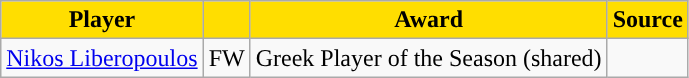<table class="wikitable">
<tr>
<th style="background:#FFDE00">Player</th>
<th style="background:#FFDE00"></th>
<th style="background:#FFDE00">Award</th>
<th style="background:#FFDE00">Source</th>
</tr>
<tr>
<td> <a href='#'>Nikos Liberopoulos</a></td>
<td align="center">FW</td>
<td align="center">Greek Player of the Season (shared)</td>
<td align="center"></td>
</tr>
</table>
